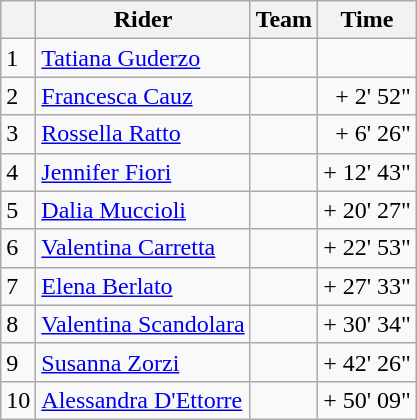<table class="wikitable">
<tr>
<th></th>
<th>Rider</th>
<th>Team</th>
<th>Time</th>
</tr>
<tr>
<td>1</td>
<td><a href='#'>Tatiana Guderzo</a> </td>
<td></td>
<td align="right"></td>
</tr>
<tr>
<td>2</td>
<td><a href='#'>Francesca Cauz</a> </td>
<td></td>
<td align="right">+ 2' 52"</td>
</tr>
<tr>
<td>3</td>
<td><a href='#'>Rossella Ratto</a></td>
<td></td>
<td align="right">+ 6' 26"</td>
</tr>
<tr>
<td>4</td>
<td><a href='#'>Jennifer Fiori</a></td>
<td></td>
<td align="right">+ 12' 43"</td>
</tr>
<tr>
<td>5</td>
<td><a href='#'>Dalia Muccioli</a></td>
<td></td>
<td align="right">+ 20' 27"</td>
</tr>
<tr>
<td>6</td>
<td><a href='#'>Valentina Carretta</a></td>
<td></td>
<td align="right">+ 22' 53"</td>
</tr>
<tr>
<td>7</td>
<td><a href='#'>Elena Berlato</a></td>
<td></td>
<td align="right">+ 27' 33"</td>
</tr>
<tr>
<td>8</td>
<td><a href='#'>Valentina Scandolara</a></td>
<td></td>
<td align="right">+ 30' 34"</td>
</tr>
<tr>
<td>9</td>
<td><a href='#'>Susanna Zorzi</a></td>
<td></td>
<td align="right">+ 42' 26"</td>
</tr>
<tr>
<td>10</td>
<td><a href='#'>Alessandra D'Ettorre</a></td>
<td></td>
<td align="right">+ 50' 09"</td>
</tr>
</table>
